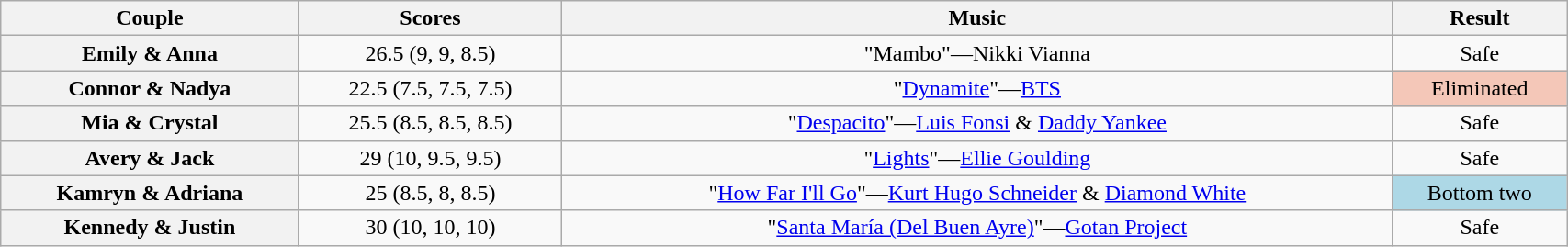<table class="wikitable sortable" style="text-align:center; width: 90%">
<tr>
<th scope="col">Couple</th>
<th scope="col">Scores</th>
<th scope="col" class="unsortable">Music</th>
<th scope="col" class="unsortable">Result</th>
</tr>
<tr>
<th scope="col">Emily & Anna</th>
<td>26.5 (9, 9, 8.5)</td>
<td>"Mambo"—Nikki Vianna</td>
<td>Safe</td>
</tr>
<tr>
<th scope="col">Connor & Nadya</th>
<td>22.5 (7.5, 7.5, 7.5)</td>
<td>"<a href='#'>Dynamite</a>"—<a href='#'>BTS</a></td>
<td bgcolor="f4c7b8">Eliminated</td>
</tr>
<tr>
<th scope="col">Mia & Crystal</th>
<td>25.5 (8.5, 8.5, 8.5)</td>
<td>"<a href='#'>Despacito</a>"—<a href='#'>Luis Fonsi</a> & <a href='#'>Daddy Yankee</a></td>
<td>Safe</td>
</tr>
<tr>
<th scope="col">Avery & Jack</th>
<td>29 (10, 9.5, 9.5)</td>
<td>"<a href='#'>Lights</a>"—<a href='#'>Ellie Goulding</a></td>
<td>Safe</td>
</tr>
<tr>
<th scope="col">Kamryn & Adriana</th>
<td>25 (8.5, 8, 8.5)</td>
<td>"<a href='#'>How Far I'll Go</a>"—<a href='#'>Kurt Hugo Schneider</a> & <a href='#'>Diamond White</a></td>
<td bgcolor="lightblue">Bottom two</td>
</tr>
<tr>
<th scope="col">Kennedy & Justin</th>
<td>30 (10, 10, 10)</td>
<td>"<a href='#'>Santa María (Del Buen Ayre)</a>"—<a href='#'>Gotan Project</a></td>
<td>Safe</td>
</tr>
</table>
